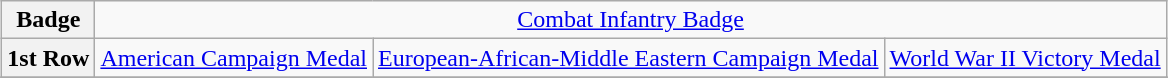<table class="wikitable" style="margin:1em auto; text-align:center;">
<tr>
<th>Badge</th>
<td colspan="9"><a href='#'>Combat Infantry Badge</a></td>
</tr>
<tr>
<th>1st Row</th>
<td colspan="3"><a href='#'>American Campaign Medal</a></td>
<td colspan="3"><a href='#'>European-African-Middle Eastern Campaign Medal</a></td>
<td colspan="3"><a href='#'>World War II Victory Medal</a></td>
</tr>
<tr>
</tr>
<tr>
</tr>
</table>
